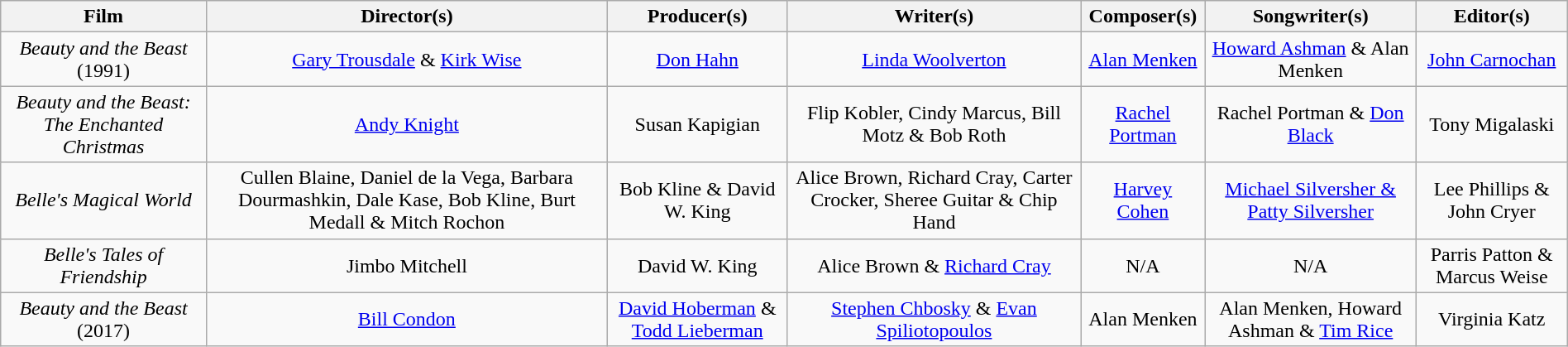<table class="wikitable" style="text-align:center; width:100%;">
<tr>
<th>Film</th>
<th style="text-align:center;">Director(s)</th>
<th style="text-align:center;">Producer(s)</th>
<th style="text-align:center;">Writer(s)</th>
<th style="text-align:center;">Composer(s)</th>
<th style="text-align:center;">Songwriter(s)</th>
<th style="text-align:center;">Editor(s)</th>
</tr>
<tr>
<td><em>Beauty and the Beast</em> (1991)</td>
<td><a href='#'>Gary Trousdale</a> & <a href='#'>Kirk Wise</a></td>
<td><a href='#'>Don Hahn</a></td>
<td><a href='#'>Linda Woolverton</a></td>
<td><a href='#'>Alan Menken</a></td>
<td><a href='#'>Howard Ashman</a> & Alan Menken</td>
<td><a href='#'>John Carnochan</a></td>
</tr>
<tr>
<td><em>Beauty and the Beast: The Enchanted Christmas</em></td>
<td><a href='#'>Andy Knight</a></td>
<td>Susan Kapigian</td>
<td>Flip Kobler, Cindy Marcus, Bill Motz & Bob Roth</td>
<td><a href='#'>Rachel Portman</a></td>
<td>Rachel Portman & <a href='#'>Don Black</a></td>
<td>Tony Migalaski</td>
</tr>
<tr>
<td><em>Belle's Magical World</em></td>
<td>Cullen Blaine, Daniel de la Vega, Barbara Dourmashkin, Dale Kase, Bob Kline, Burt Medall & Mitch Rochon</td>
<td>Bob Kline & David W. King</td>
<td>Alice Brown, Richard Cray, Carter Crocker, Sheree Guitar & Chip Hand</td>
<td><a href='#'>Harvey Cohen</a></td>
<td><a href='#'>Michael Silversher & Patty Silversher</a></td>
<td>Lee Phillips & John Cryer</td>
</tr>
<tr>
<td><em>Belle's Tales of Friendship</em></td>
<td>Jimbo Mitchell</td>
<td>David W. King</td>
<td>Alice Brown & <a href='#'>Richard Cray</a></td>
<td>N/A</td>
<td>N/A</td>
<td>Parris Patton & Marcus Weise</td>
</tr>
<tr>
<td><em>Beauty and the Beast</em> (2017)</td>
<td><a href='#'>Bill Condon</a></td>
<td><a href='#'>David Hoberman</a> & <a href='#'>Todd Lieberman</a></td>
<td><a href='#'>Stephen Chbosky</a> & <a href='#'>Evan Spiliotopoulos</a></td>
<td>Alan Menken</td>
<td>Alan Menken, Howard Ashman & <a href='#'>Tim Rice</a></td>
<td>Virginia Katz</td>
</tr>
</table>
